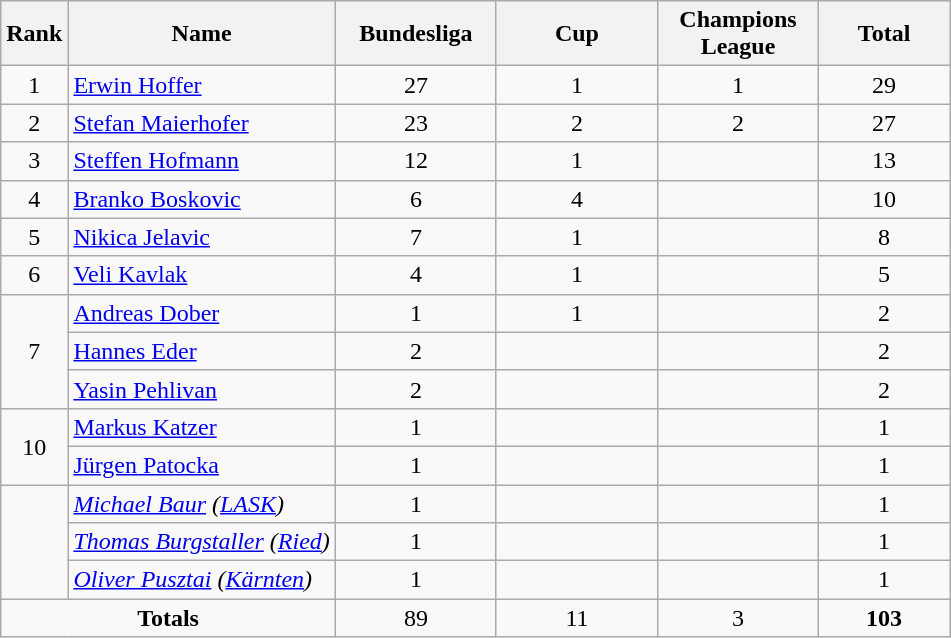<table class="wikitable" style="text-align: center;">
<tr>
<th>Rank</th>
<th>Name</th>
<th width=100>Bundesliga</th>
<th width=100>Cup</th>
<th width=100>Champions League</th>
<th width=80><strong>Total</strong></th>
</tr>
<tr>
<td>1</td>
<td align="left"> <a href='#'>Erwin Hoffer</a></td>
<td>27</td>
<td>1</td>
<td>1</td>
<td>29</td>
</tr>
<tr>
<td>2</td>
<td align="left"> <a href='#'>Stefan Maierhofer</a></td>
<td>23</td>
<td>2</td>
<td>2</td>
<td>27</td>
</tr>
<tr>
<td>3</td>
<td align="left"> <a href='#'>Steffen Hofmann</a></td>
<td>12</td>
<td>1</td>
<td></td>
<td>13</td>
</tr>
<tr>
<td>4</td>
<td align="left"> <a href='#'>Branko Boskovic</a></td>
<td>6</td>
<td>4</td>
<td></td>
<td>10</td>
</tr>
<tr>
<td>5</td>
<td align="left"> <a href='#'>Nikica Jelavic</a></td>
<td>7</td>
<td>1</td>
<td></td>
<td>8</td>
</tr>
<tr>
<td>6</td>
<td align="left"> <a href='#'>Veli Kavlak</a></td>
<td>4</td>
<td>1</td>
<td></td>
<td>5</td>
</tr>
<tr>
<td rowspan="3">7</td>
<td align="left"> <a href='#'>Andreas Dober</a></td>
<td>1</td>
<td>1</td>
<td></td>
<td>2</td>
</tr>
<tr>
<td align="left"> <a href='#'>Hannes Eder</a></td>
<td>2</td>
<td></td>
<td></td>
<td>2</td>
</tr>
<tr>
<td align="left"> <a href='#'>Yasin Pehlivan</a></td>
<td>2</td>
<td></td>
<td></td>
<td>2</td>
</tr>
<tr>
<td rowspan="2">10</td>
<td align="left"> <a href='#'>Markus Katzer</a></td>
<td>1</td>
<td></td>
<td></td>
<td>1</td>
</tr>
<tr>
<td align="left"> <a href='#'>Jürgen Patocka</a></td>
<td>1</td>
<td></td>
<td></td>
<td>1</td>
</tr>
<tr>
<td rowspan="3"></td>
<td align="left"> <em><a href='#'>Michael Baur</a> (<a href='#'>LASK</a>)</em></td>
<td>1</td>
<td></td>
<td></td>
<td>1</td>
</tr>
<tr>
<td align="left"> <em><a href='#'>Thomas Burgstaller</a> (<a href='#'>Ried</a>)</em></td>
<td>1</td>
<td></td>
<td></td>
<td>1</td>
</tr>
<tr>
<td align="left"> <em><a href='#'>Oliver Pusztai</a> (<a href='#'>Kärnten</a>)</em></td>
<td>1</td>
<td></td>
<td></td>
<td>1</td>
</tr>
<tr>
<td colspan="2"><strong>Totals</strong></td>
<td>89</td>
<td>11</td>
<td>3</td>
<td><strong>103</strong></td>
</tr>
</table>
